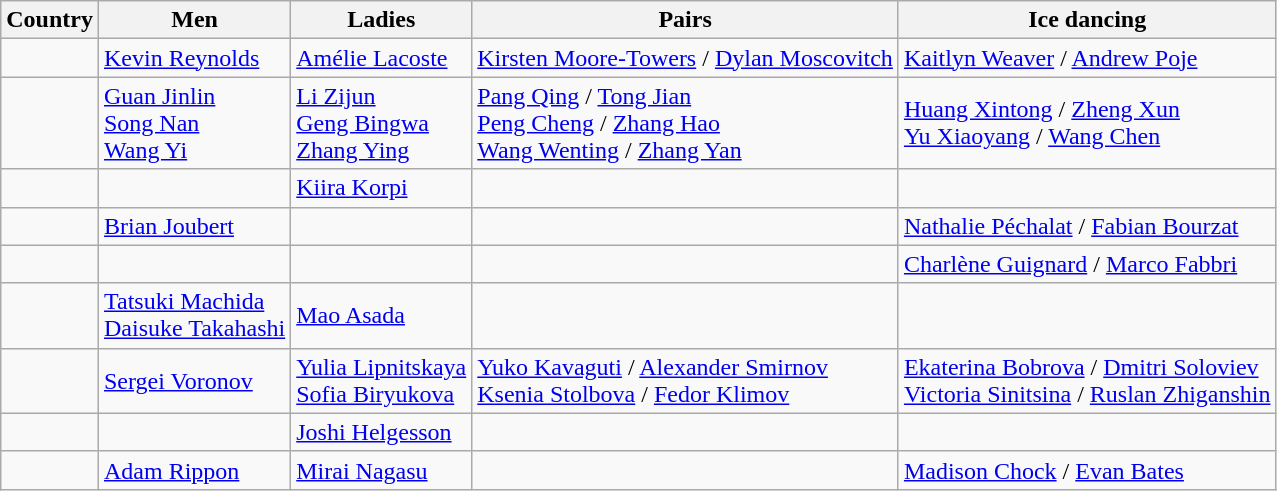<table class="wikitable">
<tr>
<th>Country</th>
<th>Men</th>
<th>Ladies</th>
<th>Pairs</th>
<th>Ice dancing</th>
</tr>
<tr>
<td></td>
<td><a href='#'>Kevin Reynolds</a></td>
<td><a href='#'>Amélie Lacoste</a></td>
<td><a href='#'>Kirsten Moore-Towers</a> / <a href='#'>Dylan Moscovitch</a></td>
<td><a href='#'>Kaitlyn Weaver</a> / <a href='#'>Andrew Poje</a></td>
</tr>
<tr>
<td></td>
<td><a href='#'>Guan Jinlin</a> <br> <a href='#'>Song Nan</a> <br> <a href='#'>Wang Yi</a></td>
<td><a href='#'>Li Zijun</a> <br> <a href='#'>Geng Bingwa</a> <br> <a href='#'>Zhang Ying</a></td>
<td><a href='#'>Pang Qing</a> / <a href='#'>Tong Jian</a> <br> <a href='#'>Peng Cheng</a> / <a href='#'>Zhang Hao</a> <br> <a href='#'>Wang Wenting</a> / <a href='#'>Zhang Yan</a></td>
<td><a href='#'>Huang Xintong</a> / <a href='#'>Zheng Xun</a> <br> <a href='#'>Yu Xiaoyang</a> / <a href='#'>Wang Chen</a></td>
</tr>
<tr>
<td></td>
<td></td>
<td><a href='#'>Kiira Korpi</a></td>
<td></td>
<td></td>
</tr>
<tr>
<td></td>
<td><a href='#'>Brian Joubert</a></td>
<td></td>
<td></td>
<td><a href='#'>Nathalie Péchalat</a> / <a href='#'>Fabian Bourzat</a></td>
</tr>
<tr>
<td></td>
<td></td>
<td></td>
<td></td>
<td><a href='#'>Charlène Guignard</a> / <a href='#'>Marco Fabbri</a></td>
</tr>
<tr>
<td></td>
<td><a href='#'>Tatsuki Machida</a> <br> <a href='#'>Daisuke Takahashi</a></td>
<td><a href='#'>Mao Asada</a></td>
<td></td>
<td></td>
</tr>
<tr>
<td></td>
<td><a href='#'>Sergei Voronov</a></td>
<td><a href='#'>Yulia Lipnitskaya</a> <br> <a href='#'>Sofia Biryukova</a></td>
<td><a href='#'>Yuko Kavaguti</a> / <a href='#'>Alexander Smirnov</a> <br> <a href='#'>Ksenia Stolbova</a> / <a href='#'>Fedor Klimov</a></td>
<td><a href='#'>Ekaterina Bobrova</a> / <a href='#'>Dmitri Soloviev</a> <br> <a href='#'>Victoria Sinitsina</a> / <a href='#'>Ruslan Zhiganshin</a></td>
</tr>
<tr>
<td></td>
<td></td>
<td><a href='#'>Joshi Helgesson</a></td>
<td></td>
<td></td>
</tr>
<tr>
<td></td>
<td><a href='#'>Adam Rippon</a></td>
<td><a href='#'>Mirai Nagasu</a></td>
<td></td>
<td><a href='#'>Madison Chock</a> / <a href='#'>Evan Bates</a></td>
</tr>
</table>
